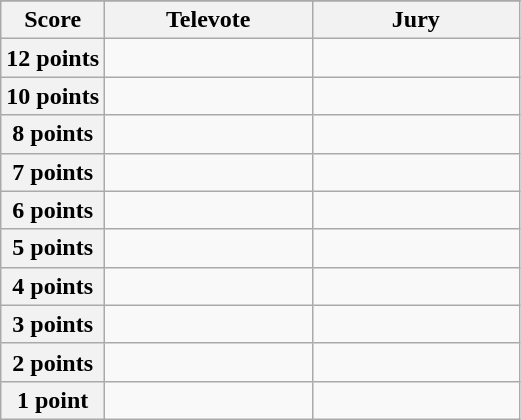<table class="wikitable">
<tr>
</tr>
<tr>
<th scope="col" width="20%">Score</th>
<th scope="col" width="40%">Televote</th>
<th scope="col" width="40%">Jury</th>
</tr>
<tr>
<th scope="row">12 points</th>
<td></td>
<td></td>
</tr>
<tr>
<th scope="row">10 points</th>
<td></td>
<td></td>
</tr>
<tr>
<th scope="row">8 points</th>
<td></td>
<td></td>
</tr>
<tr>
<th scope="row">7 points</th>
<td></td>
<td></td>
</tr>
<tr>
<th scope="row">6 points</th>
<td></td>
<td></td>
</tr>
<tr>
<th scope="row">5 points</th>
<td></td>
<td></td>
</tr>
<tr>
<th scope="row">4 points</th>
<td></td>
<td></td>
</tr>
<tr>
<th scope="row">3 points</th>
<td></td>
<td></td>
</tr>
<tr>
<th scope="row">2 points</th>
<td></td>
<td></td>
</tr>
<tr>
<th scope="row">1 point</th>
<td></td>
<td></td>
</tr>
</table>
